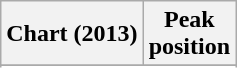<table class="wikitable sortable plainrowheaders" style="text-align:center">
<tr>
<th scope="col">Chart (2013)</th>
<th scope="col">Peak<br>position</th>
</tr>
<tr>
</tr>
<tr>
</tr>
</table>
